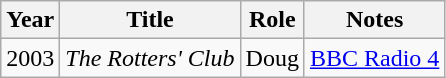<table class="wikitable sortable">
<tr>
<th>Year</th>
<th>Title</th>
<th>Role</th>
<th>Notes</th>
</tr>
<tr>
<td>2003</td>
<td><em>The Rotters' Club</em></td>
<td>Doug</td>
<td><a href='#'>BBC Radio 4</a></td>
</tr>
</table>
